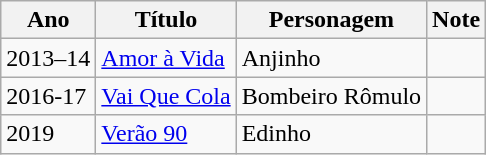<table class="wikitable">
<tr>
<th>Ano</th>
<th>Título</th>
<th>Personagem</th>
<th>Note</th>
</tr>
<tr>
<td>2013–14</td>
<td><a href='#'>Amor à Vida</a></td>
<td>Anjinho</td>
<td></td>
</tr>
<tr>
<td>2016-17</td>
<td><a href='#'>Vai Que Cola</a></td>
<td>Bombeiro Rômulo</td>
<td></td>
</tr>
<tr>
<td>2019</td>
<td><a href='#'>Verão 90</a></td>
<td>Edinho</td>
<td></td>
</tr>
</table>
